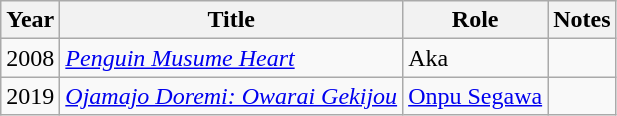<table class="wikitable sortable">
<tr>
<th>Year</th>
<th>Title</th>
<th>Role</th>
<th class="unsortable">Notes</th>
</tr>
<tr>
<td>2008</td>
<td><em><a href='#'>Penguin Musume Heart</a></em></td>
<td>Aka</td>
<td></td>
</tr>
<tr>
<td>2019</td>
<td><em><a href='#'>Ojamajo Doremi: Owarai Gekijou</a></em></td>
<td><a href='#'>Onpu Segawa</a></td>
<td></td>
</tr>
</table>
